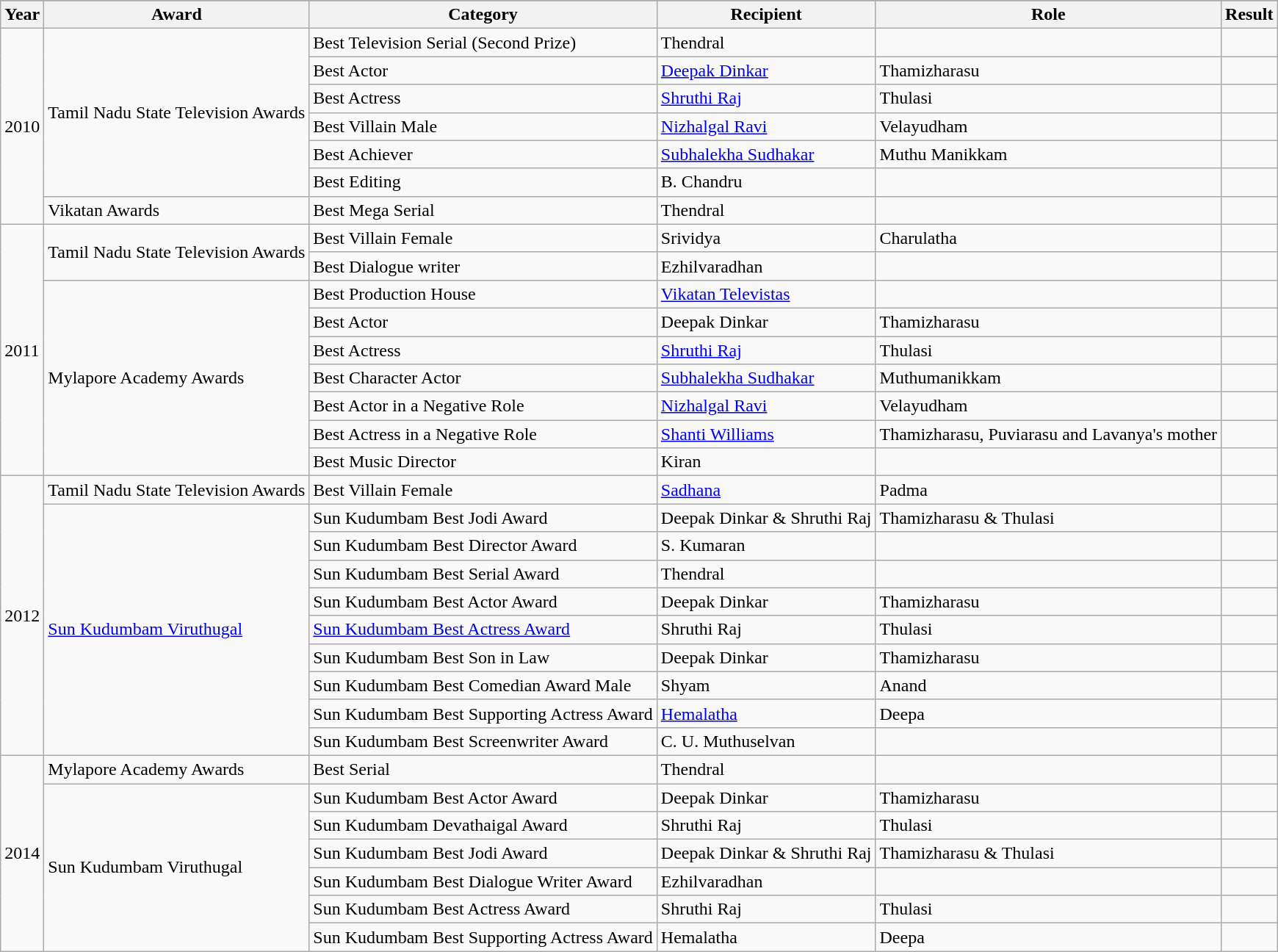<table class="wikitable sortable">
<tr style="text-align:center;">
</tr>
<tr>
<th>Year</th>
<th>Award</th>
<th>Category</th>
<th>Recipient</th>
<th>Role</th>
<th>Result</th>
</tr>
<tr>
<td rowspan="7">2010</td>
<td rowspan="6">Tamil Nadu State Television Awards</td>
<td>Best Television Serial (Second Prize)</td>
<td>Thendral</td>
<td></td>
<td></td>
</tr>
<tr>
<td>Best Actor</td>
<td><a href='#'>Deepak Dinkar</a></td>
<td>Thamizharasu</td>
<td></td>
</tr>
<tr>
<td>Best Actress</td>
<td><a href='#'>Shruthi Raj</a></td>
<td>Thulasi</td>
<td></td>
</tr>
<tr>
<td>Best Villain Male</td>
<td><a href='#'>Nizhalgal Ravi</a></td>
<td>Velayudham</td>
<td></td>
</tr>
<tr>
<td>Best Achiever</td>
<td><a href='#'>Subhalekha Sudhakar</a></td>
<td>Muthu Manikkam</td>
<td></td>
</tr>
<tr>
<td>Best Editing</td>
<td>B. Chandru</td>
<td></td>
<td></td>
</tr>
<tr>
<td rowspan="1">Vikatan Awards</td>
<td>Best Mega Serial</td>
<td>Thendral</td>
<td></td>
<td></td>
</tr>
<tr>
<td rowspan="9">2011</td>
<td rowspan="2">Tamil Nadu State Television Awards</td>
<td>Best Villain Female</td>
<td>Srividya</td>
<td>Charulatha</td>
<td></td>
</tr>
<tr>
<td>Best Dialogue writer</td>
<td>Ezhilvaradhan</td>
<td></td>
<td></td>
</tr>
<tr>
<td rowspan="7">Mylapore Academy Awards</td>
<td>Best Production House</td>
<td><a href='#'>Vikatan Televistas</a></td>
<td></td>
<td></td>
</tr>
<tr>
<td>Best Actor</td>
<td>Deepak Dinkar</td>
<td>Thamizharasu</td>
<td></td>
</tr>
<tr>
<td>Best Actress</td>
<td><a href='#'>Shruthi Raj</a></td>
<td>Thulasi</td>
<td></td>
</tr>
<tr>
<td>Best Character Actor</td>
<td><a href='#'>Subhalekha Sudhakar</a></td>
<td>Muthumanikkam</td>
<td></td>
</tr>
<tr>
<td>Best Actor in a Negative Role</td>
<td><a href='#'>Nizhalgal Ravi</a></td>
<td>Velayudham</td>
<td></td>
</tr>
<tr>
<td>Best Actress in a Negative Role</td>
<td><a href='#'>Shanti Williams</a></td>
<td>Thamizharasu, Puviarasu and Lavanya's mother</td>
<td></td>
</tr>
<tr>
<td>Best Music Director</td>
<td>Kiran</td>
<td></td>
<td></td>
</tr>
<tr>
<td rowspan="10">2012</td>
<td rowspan="1">Tamil Nadu State Television Awards</td>
<td>Best Villain Female</td>
<td><a href='#'>Sadhana</a></td>
<td>Padma</td>
<td></td>
</tr>
<tr>
<td rowspan="9"><a href='#'>Sun Kudumbam Viruthugal</a></td>
<td>Sun Kudumbam Best Jodi Award</td>
<td>Deepak Dinkar & Shruthi Raj</td>
<td>Thamizharasu & Thulasi</td>
<td></td>
</tr>
<tr>
<td>Sun Kudumbam Best Director Award</td>
<td>S. Kumaran</td>
<td></td>
<td></td>
</tr>
<tr>
<td>Sun Kudumbam Best Serial Award</td>
<td>Thendral</td>
<td></td>
<td></td>
</tr>
<tr>
<td>Sun Kudumbam Best Actor Award</td>
<td>Deepak Dinkar</td>
<td>Thamizharasu</td>
<td></td>
</tr>
<tr>
<td><a href='#'>Sun Kudumbam Best Actress Award</a></td>
<td>Shruthi Raj</td>
<td>Thulasi</td>
<td></td>
</tr>
<tr>
<td>Sun Kudumbam Best Son in Law</td>
<td>Deepak Dinkar</td>
<td>Thamizharasu</td>
<td></td>
</tr>
<tr>
<td>Sun Kudumbam Best Comedian Award Male</td>
<td>Shyam</td>
<td>Anand</td>
<td></td>
</tr>
<tr>
<td>Sun Kudumbam Best Supporting Actress Award</td>
<td><a href='#'>Hemalatha</a></td>
<td>Deepa</td>
<td></td>
</tr>
<tr>
<td>Sun Kudumbam Best Screenwriter Award</td>
<td>C. U. Muthuselvan</td>
<td></td>
<td></td>
</tr>
<tr>
<td rowspan="7">2014</td>
<td rowspan="1">Mylapore Academy Awards</td>
<td>Best Serial</td>
<td>Thendral</td>
<td></td>
<td></td>
</tr>
<tr>
<td rowspan="6">Sun Kudumbam Viruthugal</td>
<td>Sun Kudumbam Best Actor Award</td>
<td>Deepak Dinkar</td>
<td>Thamizharasu</td>
<td></td>
</tr>
<tr>
<td>Sun Kudumbam Devathaigal Award</td>
<td>Shruthi Raj</td>
<td>Thulasi</td>
<td></td>
</tr>
<tr>
<td>Sun Kudumbam Best Jodi Award</td>
<td>Deepak Dinkar & Shruthi Raj</td>
<td>Thamizharasu & Thulasi</td>
<td></td>
</tr>
<tr>
<td>Sun Kudumbam Best Dialogue Writer Award</td>
<td>Ezhilvaradhan</td>
<td></td>
<td></td>
</tr>
<tr>
<td>Sun Kudumbam Best Actress Award</td>
<td>Shruthi Raj</td>
<td>Thulasi</td>
<td></td>
</tr>
<tr>
<td>Sun Kudumbam Best Supporting Actress Award</td>
<td>Hemalatha</td>
<td>Deepa</td>
<td></td>
</tr>
</table>
